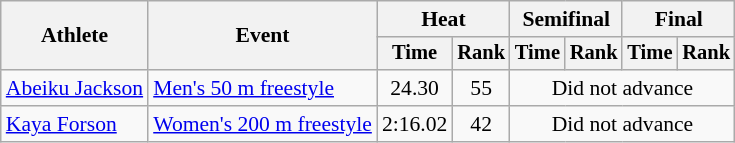<table class=wikitable style="font-size:90%">
<tr>
<th rowspan="2">Athlete</th>
<th rowspan="2">Event</th>
<th colspan="2">Heat</th>
<th colspan="2">Semifinal</th>
<th colspan="2">Final</th>
</tr>
<tr style="font-size:95%">
<th>Time</th>
<th>Rank</th>
<th>Time</th>
<th>Rank</th>
<th>Time</th>
<th>Rank</th>
</tr>
<tr align=center>
<td align=left><a href='#'>Abeiku Jackson</a></td>
<td align=left><a href='#'>Men's 50 m freestyle</a></td>
<td>24.30</td>
<td>55</td>
<td colspan=4>Did not advance</td>
</tr>
<tr align=center>
<td align=left><a href='#'>Kaya Forson</a></td>
<td align=left><a href='#'>Women's 200 m freestyle</a></td>
<td>2:16.02</td>
<td>42</td>
<td colspan=4>Did not advance</td>
</tr>
</table>
